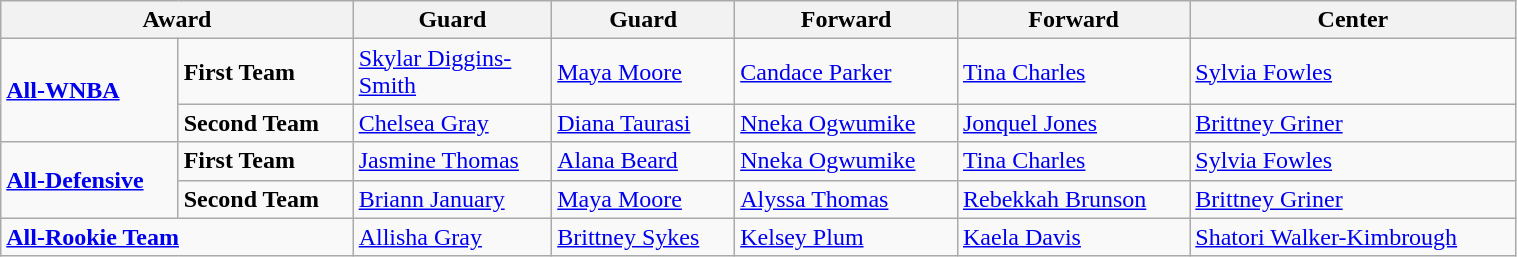<table class="wikitable" style="width: 80%">
<tr>
<th colspan="2">Award</th>
<th width=125>Guard</th>
<th>Guard</th>
<th>Forward</th>
<th>Forward</th>
<th>Center</th>
</tr>
<tr>
<td rowspan="2"><strong><a href='#'>All-WNBA</a></strong></td>
<td><strong>First Team</strong></td>
<td><a href='#'>Skylar Diggins-Smith</a></td>
<td><a href='#'>Maya Moore</a></td>
<td><a href='#'>Candace Parker</a></td>
<td><a href='#'>Tina Charles</a></td>
<td><a href='#'>Sylvia Fowles</a></td>
</tr>
<tr>
<td><strong>Second Team</strong></td>
<td><a href='#'>Chelsea Gray</a></td>
<td><a href='#'>Diana Taurasi</a></td>
<td><a href='#'>Nneka Ogwumike</a></td>
<td><a href='#'>Jonquel Jones</a></td>
<td><a href='#'>Brittney Griner</a></td>
</tr>
<tr>
<td rowspan="2"><strong><a href='#'>All-Defensive</a></strong></td>
<td><strong>First Team</strong></td>
<td><a href='#'>Jasmine Thomas</a></td>
<td><a href='#'>Alana Beard</a></td>
<td><a href='#'>Nneka Ogwumike</a></td>
<td><a href='#'>Tina Charles</a></td>
<td><a href='#'>Sylvia Fowles</a></td>
</tr>
<tr>
<td><strong>Second Team</strong></td>
<td><a href='#'>Briann January</a></td>
<td><a href='#'>Maya Moore</a></td>
<td><a href='#'>Alyssa Thomas</a></td>
<td><a href='#'>Rebekkah Brunson</a></td>
<td><a href='#'>Brittney Griner</a></td>
</tr>
<tr>
<td colspan="2"><strong><a href='#'>All-Rookie Team</a></strong></td>
<td><a href='#'>Allisha Gray</a></td>
<td><a href='#'>Brittney Sykes</a></td>
<td><a href='#'>Kelsey Plum</a></td>
<td><a href='#'>Kaela Davis</a></td>
<td><a href='#'>Shatori Walker-Kimbrough</a></td>
</tr>
</table>
